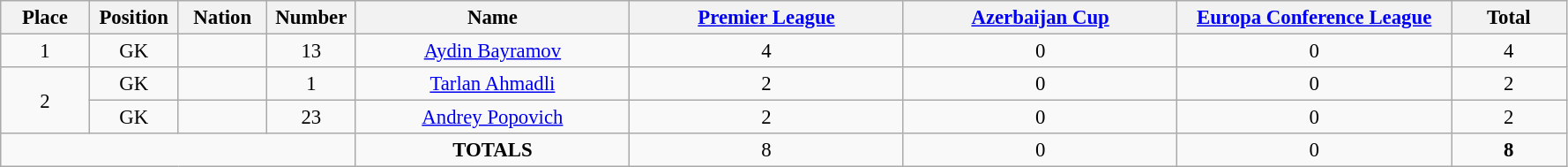<table class="wikitable" style="font-size: 95%; text-align: center;">
<tr>
<th width=60>Place</th>
<th width=60>Position</th>
<th width=60>Nation</th>
<th width=60>Number</th>
<th width=200>Name</th>
<th width=200><a href='#'>Premier League</a></th>
<th width=200><a href='#'>Azerbaijan Cup</a></th>
<th width=200><a href='#'>Europa Conference League</a></th>
<th width=80><strong>Total</strong></th>
</tr>
<tr>
<td>1</td>
<td>GK</td>
<td></td>
<td>13</td>
<td><a href='#'>Aydin Bayramov</a></td>
<td>4</td>
<td>0</td>
<td>0</td>
<td>4</td>
</tr>
<tr>
<td rowspan="2">2</td>
<td>GK</td>
<td></td>
<td>1</td>
<td><a href='#'>Tarlan Ahmadli</a></td>
<td>2</td>
<td>0</td>
<td>0</td>
<td>2</td>
</tr>
<tr>
<td>GK</td>
<td></td>
<td>23</td>
<td><a href='#'>Andrey Popovich</a></td>
<td>2</td>
<td>0</td>
<td>0</td>
<td>2</td>
</tr>
<tr>
<td colspan="4"></td>
<td><strong>TOTALS</strong></td>
<td>8</td>
<td>0</td>
<td>0</td>
<td><strong>8</strong></td>
</tr>
</table>
